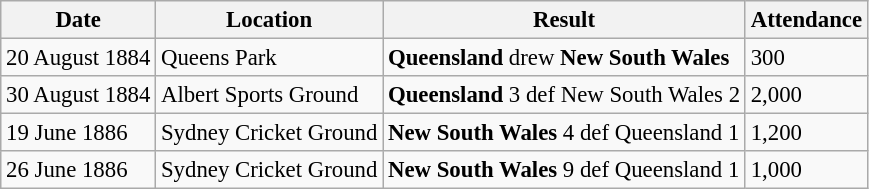<table class="wikitable" style="font-size: 95%;">
<tr>
<th>Date</th>
<th>Location</th>
<th>Result</th>
<th>Attendance</th>
</tr>
<tr>
<td>20 August 1884</td>
<td>Queens Park</td>
<td><strong>Queensland</strong> drew <strong>New South Wales</strong></td>
<td>300</td>
</tr>
<tr>
<td>30 August 1884</td>
<td>Albert Sports Ground</td>
<td><strong>Queensland</strong> 3 def New South Wales 2</td>
<td>2,000</td>
</tr>
<tr>
<td>19 June 1886</td>
<td>Sydney Cricket Ground</td>
<td><strong>New South Wales</strong> 4 def Queensland 1</td>
<td>1,200</td>
</tr>
<tr>
<td>26 June 1886</td>
<td>Sydney Cricket Ground</td>
<td><strong>New South Wales</strong> 9 def Queensland 1</td>
<td>1,000</td>
</tr>
</table>
